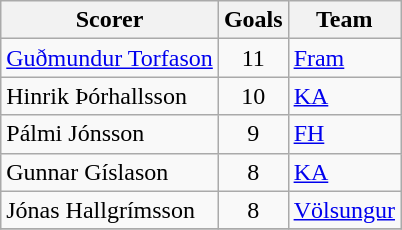<table class="wikitable">
<tr>
<th>Scorer</th>
<th>Goals</th>
<th>Team</th>
</tr>
<tr>
<td> <a href='#'>Guðmundur Torfason</a></td>
<td align=center>11</td>
<td><a href='#'>Fram</a></td>
</tr>
<tr>
<td> Hinrik Þórhallsson</td>
<td align=center>10</td>
<td><a href='#'>KA</a></td>
</tr>
<tr>
<td> Pálmi Jónsson</td>
<td align=center>9</td>
<td><a href='#'>FH</a></td>
</tr>
<tr>
<td> Gunnar Gíslason</td>
<td align=center>8</td>
<td><a href='#'>KA</a></td>
</tr>
<tr>
<td> Jónas Hallgrímsson</td>
<td align=center>8</td>
<td><a href='#'>Völsungur</a></td>
</tr>
<tr>
</tr>
</table>
